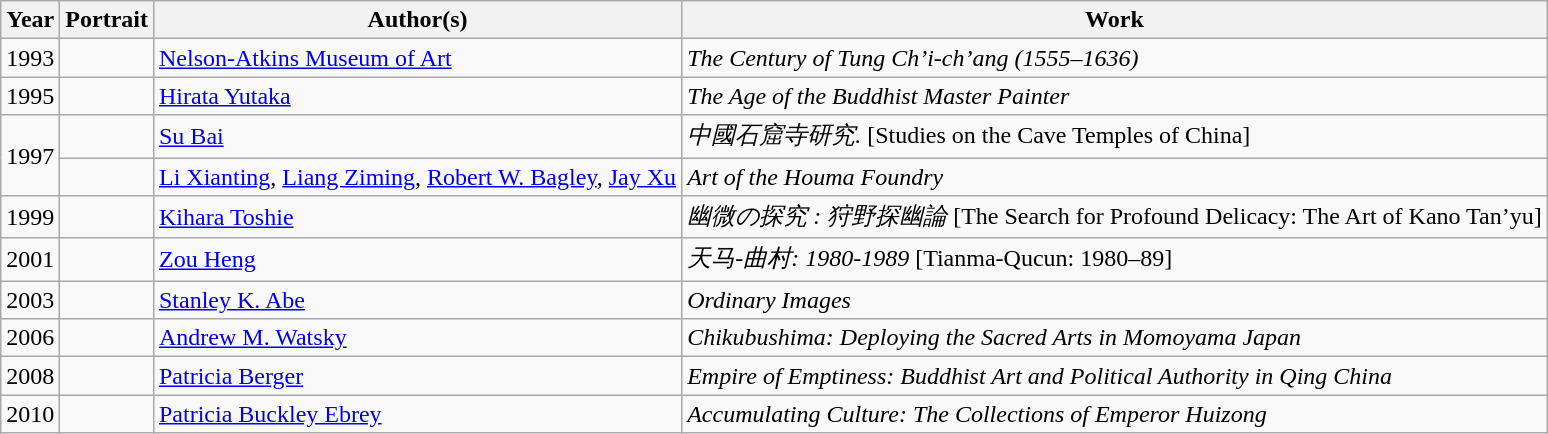<table class="wikitable">
<tr>
<th>Year</th>
<th>Portrait</th>
<th>Author(s)</th>
<th>Work</th>
</tr>
<tr>
<td>1993</td>
<td></td>
<td><a href='#'>Nelson-Atkins Museum of Art</a></td>
<td><em>The Century of Tung Ch’i-ch’ang (1555–1636)</em></td>
</tr>
<tr>
<td>1995</td>
<td></td>
<td><a href='#'>Hirata Yutaka</a></td>
<td><em>The Age of the Buddhist Master Painter</em></td>
</tr>
<tr>
<td rowspan="2">1997</td>
<td></td>
<td><a href='#'>Su Bai</a></td>
<td><em>中國石窟寺研究.</em> [Studies on the Cave Temples of China]</td>
</tr>
<tr>
<td></td>
<td><a href='#'>Li Xianting</a>, <a href='#'>Liang Ziming</a>, <a href='#'>Robert W. Bagley</a>, <a href='#'>Jay Xu</a></td>
<td><em>Art of the Houma Foundry</em></td>
</tr>
<tr>
<td>1999</td>
<td></td>
<td><a href='#'>Kihara Toshie</a></td>
<td><em>幽微の探究 : 狩野探幽論</em> [The Search for Profound Delicacy: The Art of Kano Tan’yu]</td>
</tr>
<tr>
<td>2001</td>
<td></td>
<td><a href='#'>Zou Heng</a></td>
<td><em>天马-曲村: 1980-1989</em> [Tianma-Qucun: 1980–89]</td>
</tr>
<tr>
<td>2003</td>
<td></td>
<td><a href='#'>Stanley K. Abe</a></td>
<td><em>Ordinary Images</em></td>
</tr>
<tr>
<td>2006</td>
<td></td>
<td><a href='#'>Andrew M. Watsky</a></td>
<td><em>Chikubushima: Deploying the Sacred Arts in Momoyama Japan</em></td>
</tr>
<tr>
<td>2008</td>
<td></td>
<td><a href='#'>Patricia Berger</a></td>
<td><em>Empire of Emptiness: Buddhist Art and Political Authority in Qing China</em></td>
</tr>
<tr>
<td>2010</td>
<td></td>
<td><a href='#'>Patricia Buckley Ebrey</a></td>
<td><em>Accumulating Culture: The Collections of Emperor Huizong</em></td>
</tr>
</table>
